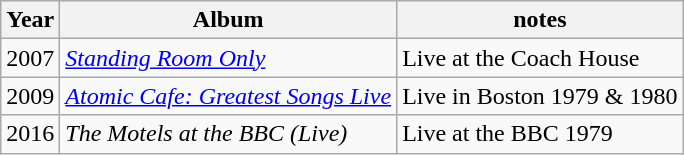<table class="wikitable">
<tr>
<th>Year</th>
<th>Album</th>
<th align="left">notes</th>
</tr>
<tr>
<td>2007</td>
<td><em><a href='#'>Standing Room Only</a></em></td>
<td>Live at the Coach House</td>
</tr>
<tr>
<td>2009</td>
<td><em><a href='#'>Atomic Cafe: Greatest Songs Live</a></em></td>
<td>Live in Boston 1979 & 1980</td>
</tr>
<tr>
<td>2016</td>
<td><em>The Motels at the BBC (Live)</em></td>
<td>Live at the BBC 1979</td>
</tr>
</table>
